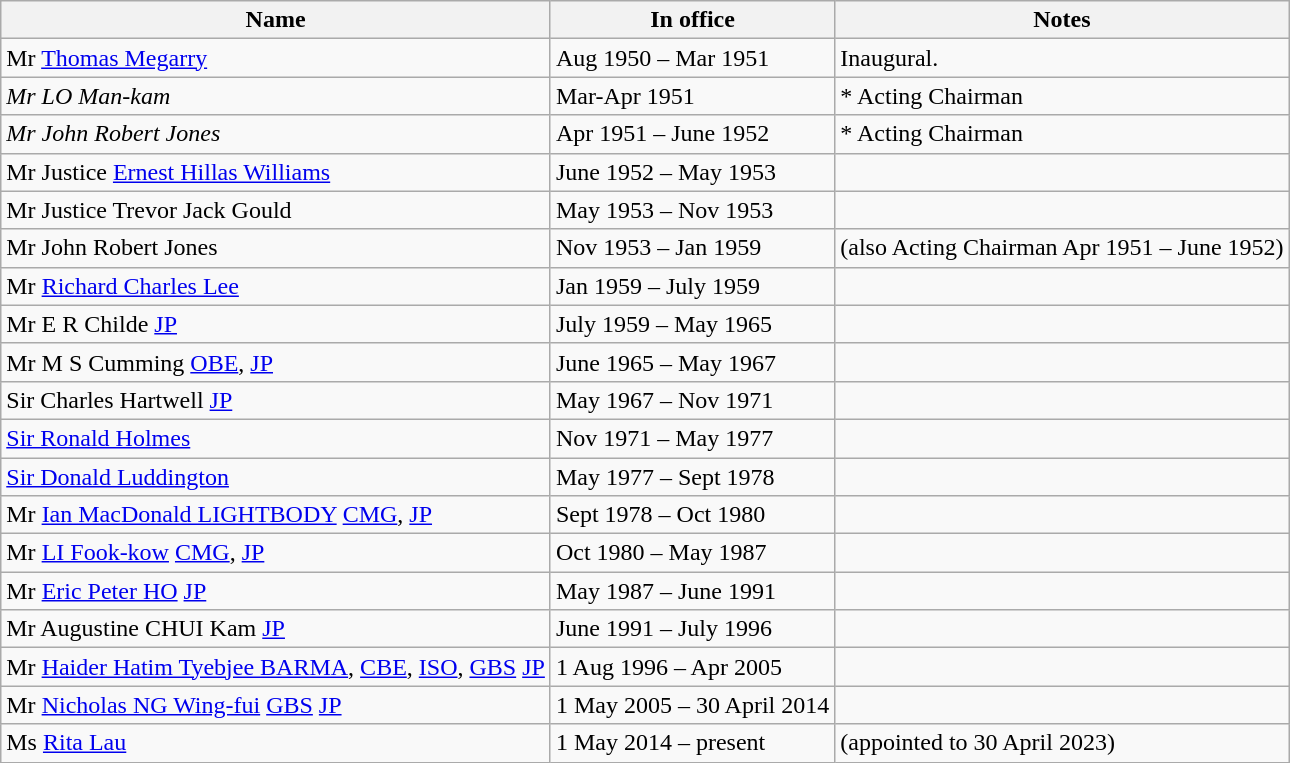<table class="wikitable">
<tr>
<th>Name</th>
<th>In office</th>
<th>Notes</th>
</tr>
<tr>
<td>Mr <a href='#'>Thomas Megarry</a></td>
<td>Aug 1950 – Mar 1951</td>
<td>Inaugural.</td>
</tr>
<tr>
<td><em>Mr LO Man-kam</em></td>
<td>Mar-Apr 1951</td>
<td>* Acting Chairman</td>
</tr>
<tr>
<td><em>Mr John Robert Jones</em></td>
<td>Apr 1951 – June 1952</td>
<td>* Acting Chairman</td>
</tr>
<tr>
<td>Mr Justice <a href='#'>Ernest Hillas Williams</a></td>
<td>June 1952 – May 1953</td>
<td></td>
</tr>
<tr>
<td>Mr Justice Trevor Jack Gould</td>
<td>May 1953 – Nov 1953</td>
<td></td>
</tr>
<tr>
<td>Mr John Robert Jones</td>
<td>Nov 1953 – Jan 1959</td>
<td>(also Acting Chairman Apr 1951 – June 1952)</td>
</tr>
<tr>
<td>Mr <a href='#'>Richard Charles Lee</a></td>
<td>Jan 1959 – July 1959</td>
<td></td>
</tr>
<tr>
<td>Mr E R Childe <a href='#'>JP</a></td>
<td>July 1959 – May 1965</td>
<td></td>
</tr>
<tr>
<td>Mr M S Cumming <a href='#'>OBE</a>, <a href='#'>JP</a></td>
<td>June 1965 – May 1967</td>
<td></td>
</tr>
<tr>
<td>Sir Charles Hartwell <a href='#'>JP</a></td>
<td>May 1967 – Nov 1971</td>
<td></td>
</tr>
<tr>
<td><a href='#'>Sir Ronald Holmes</a> </td>
<td>Nov 1971 – May 1977</td>
<td></td>
</tr>
<tr>
<td><a href='#'>Sir Donald Luddington</a> </td>
<td>May 1977 – Sept 1978</td>
<td></td>
</tr>
<tr>
<td>Mr <a href='#'>Ian MacDonald LIGHTBODY</a> <a href='#'>CMG</a>, <a href='#'>JP</a></td>
<td>Sept 1978 – Oct 1980</td>
<td></td>
</tr>
<tr>
<td>Mr <a href='#'>LI Fook-kow</a> <a href='#'>CMG</a>, <a href='#'>JP</a></td>
<td>Oct 1980 – May 1987</td>
<td></td>
</tr>
<tr>
<td>Mr <a href='#'>Eric Peter HO</a> <a href='#'>JP</a></td>
<td>May 1987 – June 1991</td>
<td></td>
</tr>
<tr>
<td>Mr Augustine CHUI Kam <a href='#'>JP</a></td>
<td>June 1991 – July 1996</td>
<td></td>
</tr>
<tr>
<td>Mr <a href='#'>Haider Hatim Tyebjee BARMA</a>, <a href='#'>CBE</a>, <a href='#'>ISO</a>, <a href='#'>GBS</a> <a href='#'>JP</a></td>
<td>1 Aug 1996 – Apr 2005</td>
<td></td>
</tr>
<tr>
<td>Mr <a href='#'>Nicholas NG Wing-fui</a> <a href='#'>GBS</a> <a href='#'>JP</a></td>
<td>1 May 2005 – 30 April 2014</td>
<td></td>
</tr>
<tr>
<td>Ms <a href='#'>Rita Lau</a></td>
<td>1 May 2014 – present</td>
<td>(appointed to 30 April 2023)</td>
</tr>
</table>
